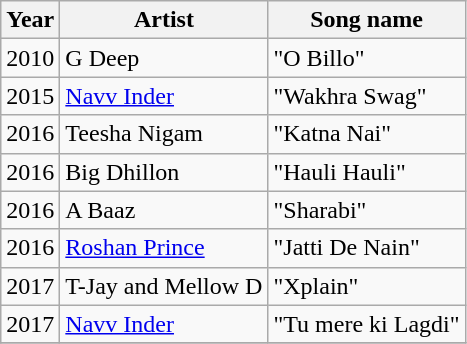<table class="wikitable sortable">
<tr>
<th>Year</th>
<th>Artist</th>
<th>Song name</th>
</tr>
<tr>
<td>2010</td>
<td>G Deep</td>
<td>"O Billo"</td>
</tr>
<tr>
<td>2015</td>
<td><a href='#'>Navv Inder</a></td>
<td>"Wakhra Swag"</td>
</tr>
<tr>
<td>2016</td>
<td>Teesha Nigam</td>
<td>"Katna Nai"</td>
</tr>
<tr>
<td>2016</td>
<td>Big Dhillon</td>
<td>"Hauli Hauli"</td>
</tr>
<tr>
<td>2016</td>
<td>A Baaz</td>
<td>"Sharabi"</td>
</tr>
<tr>
<td>2016</td>
<td><a href='#'>Roshan Prince</a></td>
<td>"Jatti De Nain"</td>
</tr>
<tr>
<td>2017</td>
<td>T-Jay and Mellow D</td>
<td>"Xplain"</td>
</tr>
<tr>
<td>2017</td>
<td><a href='#'>Navv Inder</a></td>
<td>"Tu mere ki Lagdi"</td>
</tr>
<tr>
</tr>
</table>
